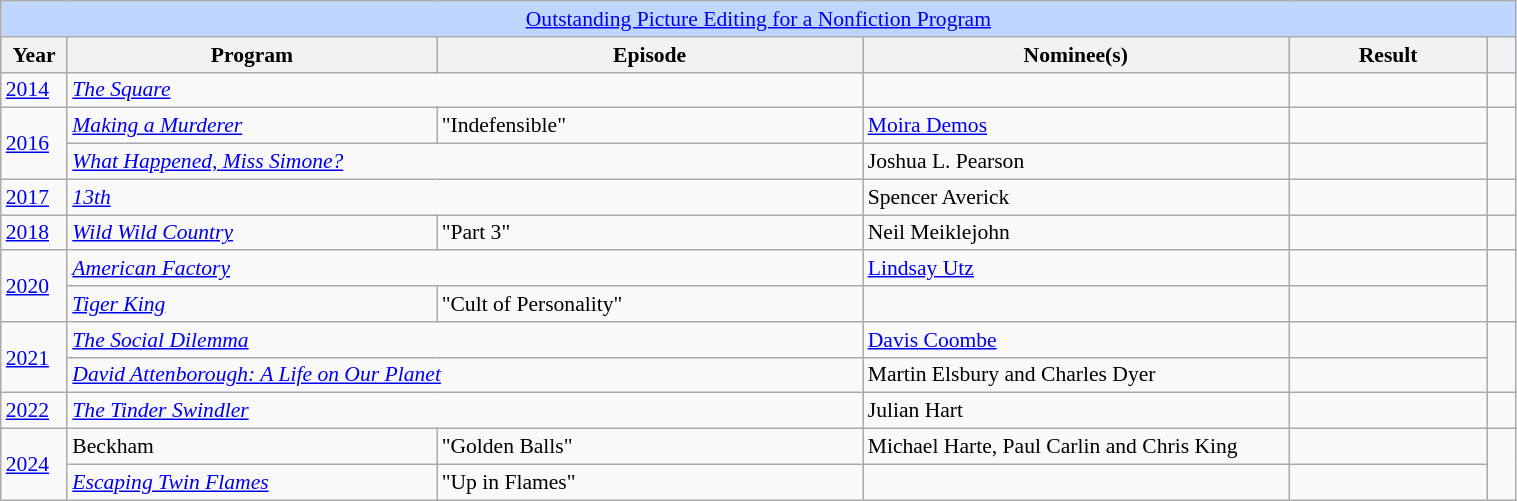<table class="wikitable plainrowheaders" style="font-size: 90%" width=80%>
<tr --- bgcolor="#bfd7ff">
<td colspan=6 align=center><a href='#'>Outstanding Picture Editing for a Nonfiction Program</a></td>
</tr>
<tr --- bgcolor="#bfd7ff">
<th scope="col" style="width:1%;">Year</th>
<th scope="col" style="width:13%;">Program</th>
<th scope="col" style="width:15%;">Episode</th>
<th scope="col" style="width:15%;">Nominee(s)</th>
<th scope="col" style="width:7%;">Result</th>
<th scope="col" style="width:1%;"></th>
</tr>
<tr>
<td><a href='#'>2014</a></td>
<td colspan="2"><em><a href='#'>The Square</a></em></td>
<td></td>
<td></td>
<td></td>
</tr>
<tr>
<td rowspan="2"><a href='#'>2016</a></td>
<td><em><a href='#'>Making a Murderer</a></em></td>
<td>"Indefensible"</td>
<td><a href='#'>Moira Demos</a></td>
<td></td>
<td rowspan="2"></td>
</tr>
<tr>
<td colspan="2"><em><a href='#'>What Happened, Miss Simone?</a></em></td>
<td>Joshua L. Pearson</td>
<td></td>
</tr>
<tr>
<td><a href='#'>2017</a></td>
<td colspan="2"><em><a href='#'>13th</a></em></td>
<td>Spencer Averick</td>
<td></td>
<td></td>
</tr>
<tr>
<td><a href='#'>2018</a></td>
<td><em><a href='#'>Wild Wild Country</a></em></td>
<td>"Part 3"</td>
<td>Neil Meiklejohn</td>
<td></td>
<td></td>
</tr>
<tr>
<td rowspan="2"><a href='#'>2020</a></td>
<td colspan="2"><em><a href='#'>American Factory</a></em></td>
<td><a href='#'>Lindsay Utz</a></td>
<td></td>
<td rowspan="2"></td>
</tr>
<tr>
<td><em><a href='#'>Tiger King</a></em></td>
<td>"Cult of Personality"</td>
<td></td>
<td></td>
</tr>
<tr>
<td rowspan="2"><a href='#'>2021</a></td>
<td colspan="2"><em><a href='#'>The Social Dilemma</a></em></td>
<td><a href='#'>Davis Coombe</a></td>
<td></td>
<td rowspan="2"></td>
</tr>
<tr>
<td colspan="2"><em><a href='#'>David Attenborough: A Life on Our Planet</a></em></td>
<td>Martin Elsbury and Charles Dyer</td>
<td></td>
</tr>
<tr>
<td><a href='#'>2022</a></td>
<td colspan="2"><em><a href='#'>The Tinder Swindler</a></em></td>
<td>Julian Hart</td>
<td></td>
<td></td>
</tr>
<tr>
<td rowspan="2"><a href='#'>2024</a></td>
<td>Beckham</td>
<td>"Golden Balls"</td>
<td>Michael Harte, Paul Carlin and Chris King</td>
<td></td>
<td rowspan="2"></td>
</tr>
<tr>
<td><em><a href='#'>Escaping Twin Flames</a></em></td>
<td>"Up in Flames"</td>
<td></td>
<td></td>
</tr>
</table>
